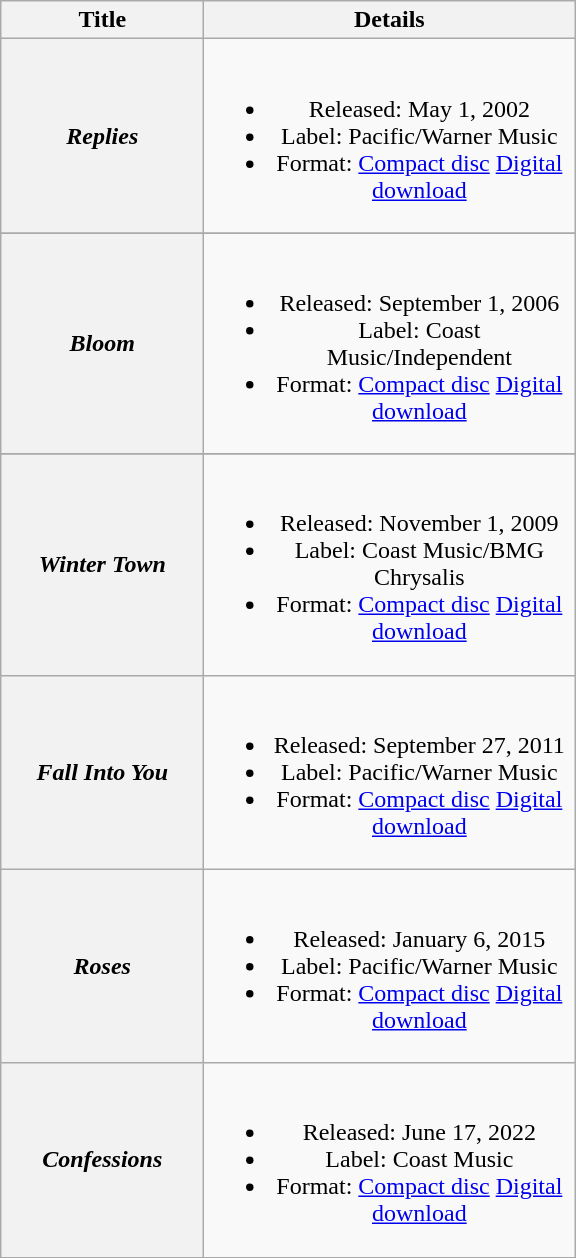<table class="wikitable plainrowheaders" style="text-align:center;">
<tr>
<th scope="col" style="width:8em;">Title</th>
<th scope="col" style="width:15em;">Details</th>
</tr>
<tr>
<th scope="row"><em>Replies</em></th>
<td><br><ul><li>Released: May 1, 2002</li><li>Label: Pacific/Warner Music</li><li>Format: <a href='#'>Compact disc</a> <a href='#'>Digital download</a></li></ul></td>
</tr>
<tr>
</tr>
<tr>
<th scope="row"><em>Bloom</em></th>
<td><br><ul><li>Released: September 1, 2006</li><li>Label: Coast Music/Independent</li><li>Format: <a href='#'>Compact disc</a> <a href='#'>Digital download</a></li></ul></td>
</tr>
<tr>
</tr>
<tr>
<th scope="row"><em>Winter Town</em></th>
<td><br><ul><li>Released: November 1, 2009</li><li>Label: Coast Music/BMG Chrysalis</li><li>Format: <a href='#'>Compact disc</a> <a href='#'>Digital download</a></li></ul></td>
</tr>
<tr>
<th scope="row"><em>Fall Into You</em></th>
<td><br><ul><li>Released: September 27, 2011</li><li>Label: Pacific/Warner Music</li><li>Format: <a href='#'>Compact disc</a> <a href='#'>Digital download</a></li></ul></td>
</tr>
<tr>
<th scope="row"><em>Roses</em></th>
<td><br><ul><li>Released: January 6, 2015</li><li>Label: Pacific/Warner Music</li><li>Format: <a href='#'>Compact disc</a> <a href='#'>Digital download</a></li></ul></td>
</tr>
<tr>
<th scope="row"><em>Confessions</em></th>
<td><br><ul><li>Released: June 17, 2022</li><li>Label: Coast Music</li><li>Format: <a href='#'>Compact disc</a> <a href='#'>Digital download</a></li></ul></td>
</tr>
<tr>
</tr>
</table>
